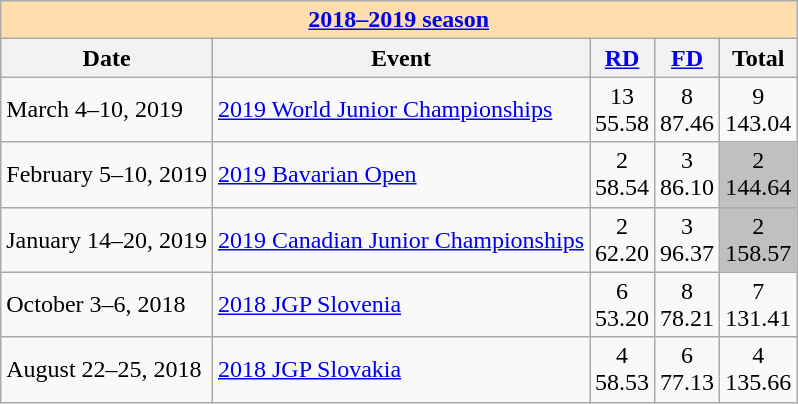<table class="wikitable">
<tr>
<td style="background-color: #ffdead; " colspan=5 align=center><a href='#'><strong>2018–2019 season</strong></a></td>
</tr>
<tr>
<th>Date</th>
<th>Event</th>
<th><a href='#'>RD</a></th>
<th><a href='#'>FD</a></th>
<th>Total</th>
</tr>
<tr>
<td>March 4–10, 2019</td>
<td><a href='#'>2019 World Junior Championships</a></td>
<td align=center>13 <br> 55.58</td>
<td align=center>8 <br> 87.46</td>
<td align=center>9 <br> 143.04</td>
</tr>
<tr>
<td>February 5–10, 2019</td>
<td><a href='#'>2019 Bavarian Open</a></td>
<td align=center>2 <br> 58.54</td>
<td align=center>3 <br> 86.10</td>
<td align=center bgcolor=silver>2 <br> 144.64</td>
</tr>
<tr>
<td>January 14–20, 2019</td>
<td><a href='#'>2019 Canadian Junior Championships</a></td>
<td align=center>2 <br> 62.20</td>
<td align=center>3 <br> 96.37</td>
<td align=center bgcolor=silver>2 <br> 158.57</td>
</tr>
<tr>
<td>October 3–6, 2018</td>
<td><a href='#'>2018 JGP Slovenia</a></td>
<td align=center>6 <br> 53.20</td>
<td align=center>8 <br> 78.21</td>
<td align=center>7 <br> 131.41</td>
</tr>
<tr>
<td>August 22–25, 2018</td>
<td><a href='#'>2018 JGP Slovakia</a></td>
<td align=center>4 <br> 58.53</td>
<td align=center>6 <br> 77.13</td>
<td align=center>4 <br> 135.66</td>
</tr>
</table>
